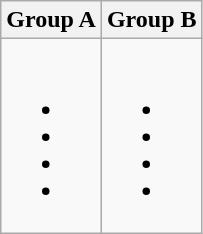<table class="wikitable">
<tr>
<th>Group A</th>
<th>Group B</th>
</tr>
<tr>
<td valign=top><br><ul><li></li><li></li><li></li><li></li></ul></td>
<td valign=top><br><ul><li></li><li></li><li></li><li></li></ul></td>
</tr>
</table>
